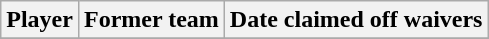<table class="wikitable">
<tr>
<th>Player</th>
<th>Former team</th>
<th>Date claimed off waivers</th>
</tr>
<tr>
</tr>
</table>
